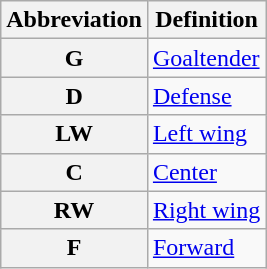<table class="wikitable">
<tr>
<th scope="col">Abbreviation</th>
<th scope="col">Definition</th>
</tr>
<tr>
<th scope="row">G</th>
<td><a href='#'>Goaltender</a></td>
</tr>
<tr>
<th scope="row">D</th>
<td><a href='#'>Defense</a></td>
</tr>
<tr>
<th scope="row">LW</th>
<td><a href='#'>Left wing</a></td>
</tr>
<tr>
<th scope="row">C</th>
<td><a href='#'>Center</a></td>
</tr>
<tr>
<th scope="row">RW</th>
<td><a href='#'>Right wing</a></td>
</tr>
<tr>
<th scope="row">F</th>
<td><a href='#'>Forward</a></td>
</tr>
</table>
